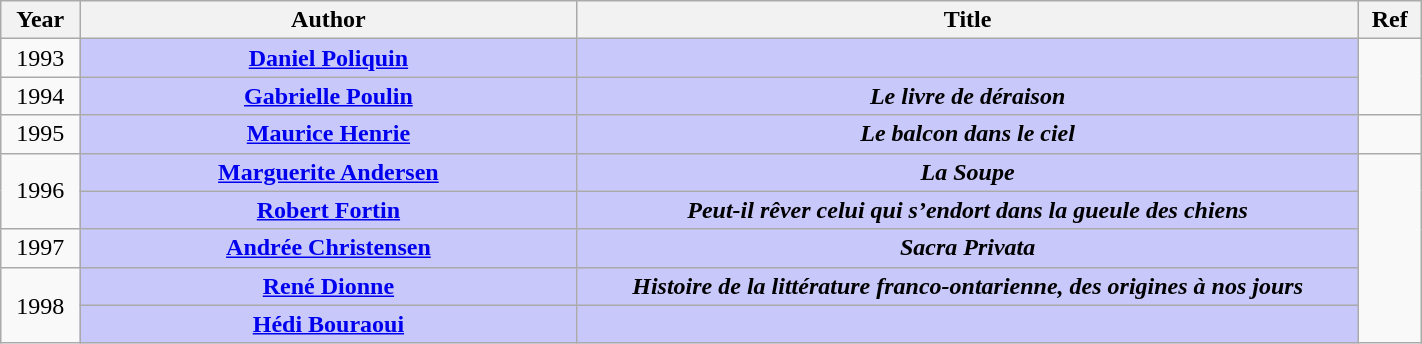<table class="wikitable" width="75%">
<tr>
<th>Year</th>
<th width="35%">Author</th>
<th width="55%">Title</th>
<th>Ref</th>
</tr>
<tr>
<td align="center">1993</td>
<td align="center" style="background:#C8C8FA"><strong><a href='#'>Daniel Poliquin</a></strong></td>
<td align="center" style="background:#C8C8FA"></td>
<td align="center" rowspan=2></td>
</tr>
<tr>
<td align="center">1994</td>
<td align="center" style="background:#C8C8FA"><strong><a href='#'>Gabrielle Poulin</a></strong></td>
<td align="center" style="background:#C8C8FA"><strong><em>Le livre de déraison</em></strong></td>
</tr>
<tr>
<td align="center">1995</td>
<td align="center" style="background:#C8C8FA"><strong><a href='#'>Maurice Henrie</a></strong></td>
<td align="center" style="background:#C8C8FA"><strong><em>Le balcon dans le ciel</em></strong></td>
<td align="center"></td>
</tr>
<tr>
<td align="center" rowspan=2>1996</td>
<td align="center" style="background:#C8C8FA"><strong><a href='#'>Marguerite Andersen</a></strong></td>
<td align="center" style="background:#C8C8FA"><strong><em>La Soupe</em></strong></td>
<td align="center" rowspan=5></td>
</tr>
<tr>
<td align="center" style="background:#C8C8FA"><strong><a href='#'>Robert Fortin</a></strong></td>
<td align="center" style="background:#C8C8FA"><strong><em>Peut-il rêver celui qui s’endort dans la gueule des chiens</em></strong></td>
</tr>
<tr>
<td align="center">1997</td>
<td align="center" style="background:#C8C8FA"><strong><a href='#'>Andrée Christensen</a></strong></td>
<td align="center" style="background:#C8C8FA"><strong><em>Sacra Privata</em></strong></td>
</tr>
<tr>
<td align="center" rowspan=2>1998</td>
<td align="center" style="background:#C8C8FA"><strong><a href='#'>René Dionne</a></strong></td>
<td align="center" style="background:#C8C8FA"><strong><em>Histoire de la littérature franco-ontarienne, des origines à nos jours</em></strong></td>
</tr>
<tr>
<td align="center" style="background:#C8C8FA"><strong><a href='#'>Hédi Bouraoui</a></strong></td>
<td align="center" style="background:#C8C8FA"></td>
</tr>
</table>
